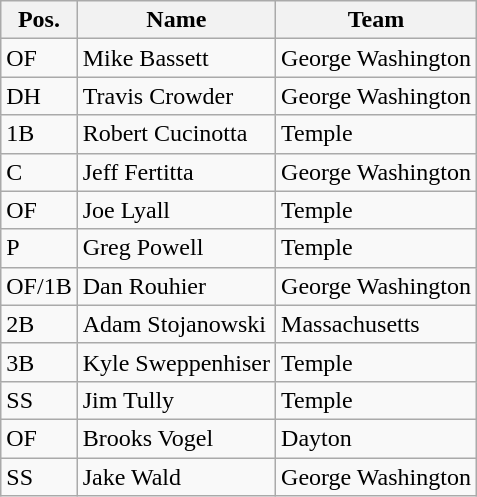<table class=wikitable>
<tr>
<th>Pos.</th>
<th>Name</th>
<th>Team</th>
</tr>
<tr>
<td>OF</td>
<td>Mike Bassett</td>
<td>George Washington</td>
</tr>
<tr>
<td>DH</td>
<td>Travis Crowder</td>
<td>George Washington</td>
</tr>
<tr>
<td>1B</td>
<td>Robert Cucinotta</td>
<td>Temple</td>
</tr>
<tr>
<td>C</td>
<td>Jeff Fertitta</td>
<td>George Washington</td>
</tr>
<tr>
<td>OF</td>
<td>Joe Lyall</td>
<td>Temple</td>
</tr>
<tr>
<td>P</td>
<td>Greg Powell</td>
<td>Temple</td>
</tr>
<tr>
<td>OF/1B</td>
<td>Dan Rouhier</td>
<td>George Washington</td>
</tr>
<tr>
<td>2B</td>
<td>Adam Stojanowski</td>
<td>Massachusetts</td>
</tr>
<tr>
<td>3B</td>
<td>Kyle Sweppenhiser</td>
<td>Temple</td>
</tr>
<tr>
<td>SS</td>
<td>Jim Tully</td>
<td>Temple</td>
</tr>
<tr>
<td>OF</td>
<td>Brooks Vogel</td>
<td>Dayton</td>
</tr>
<tr>
<td>SS</td>
<td>Jake Wald</td>
<td>George Washington</td>
</tr>
</table>
